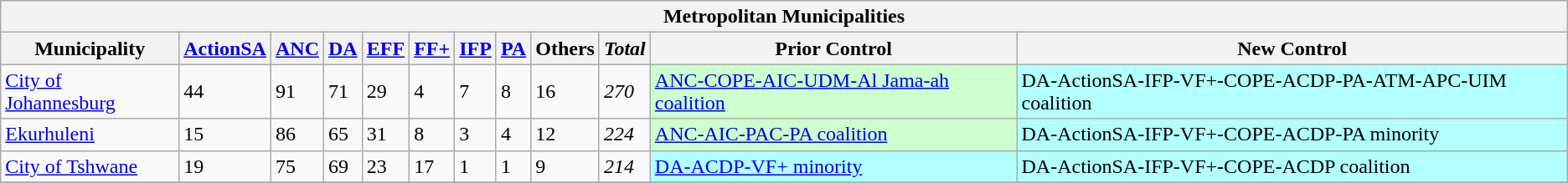<table class="wikitable">
<tr>
<th colspan="12">Metropolitan Municipalities</th>
</tr>
<tr>
<th>Municipality</th>
<th><a href='#'>ActionSA</a></th>
<th><a href='#'>ANC</a></th>
<th><a href='#'>DA</a></th>
<th><a href='#'>EFF</a></th>
<th><a href='#'>FF+</a></th>
<th><a href='#'>IFP</a></th>
<th><a href='#'>PA</a></th>
<th>Others</th>
<th><em>Total</em></th>
<th>Prior Control</th>
<th>New Control</th>
</tr>
<tr>
<td><a href='#'>City of Johannesburg</a></td>
<td>44</td>
<td>91</td>
<td>71</td>
<td>29</td>
<td>4</td>
<td>7</td>
<td>8</td>
<td>16</td>
<td><em>270</em></td>
<td style="background:#cfc;"><a href='#'>ANC-COPE-AIC-UDM-Al Jama-ah coalition</a></td>
<td style="background:#B2FFFF;">DA-ActionSA-IFP-VF+-COPE-ACDP-PA-ATM-APC-UIM coalition</td>
</tr>
<tr>
<td><a href='#'>Ekurhuleni</a></td>
<td>15</td>
<td>86</td>
<td>65</td>
<td>31</td>
<td>8</td>
<td>3</td>
<td>4</td>
<td>12</td>
<td><em>224</em></td>
<td style="background:#cfc;"><a href='#'>ANC-AIC-PAC-PA coalition</a></td>
<td style="background:#B2FFFF;">DA-ActionSA-IFP-VF+-COPE-ACDP-PA minority</td>
</tr>
<tr>
<td><a href='#'>City of Tshwane</a></td>
<td>19</td>
<td>75</td>
<td>69</td>
<td>23</td>
<td>17</td>
<td>1</td>
<td>1</td>
<td>9</td>
<td><em>214</em></td>
<td style="background:#B2FFFF;"><a href='#'>DA-ACDP-VF+ minority</a></td>
<td style="background:#B2FFFF;">DA-ActionSA-IFP-VF+-COPE-ACDP coalition</td>
</tr>
<tr>
</tr>
</table>
